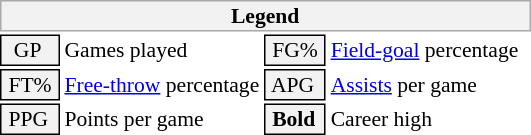<table class="toccolours" style="font-size: 90%; white-space: nowrap;">
<tr>
<th colspan="6" style="background:#f2f2f2; border:1px solid #aaa;">Legend</th>
</tr>
<tr>
<td style="background:#f2f2f2; border:1px solid black;">  GP</td>
<td>Games played</td>
<td style="background:#f2f2f2; border:1px solid black;"> FG% </td>
<td style="padding-right: 8px"><a href='#'>Field-goal</a> percentage</td>
</tr>
<tr>
<td style="background:#f2f2f2; border:1px solid black;"> FT% </td>
<td><a href='#'>Free-throw</a> percentage</td>
<td style="background:#f2f2f2; border:1px solid black;"> APG </td>
<td><a href='#'>Assists</a> per game</td>
</tr>
<tr>
<td style="background:#f2f2f2; border:1px solid black;"> PPG </td>
<td>Points per game</td>
<td style="background-color: #F2F2F2; border: 1px solid black"> <strong>Bold</strong> </td>
<td>Career high</td>
</tr>
<tr>
</tr>
</table>
